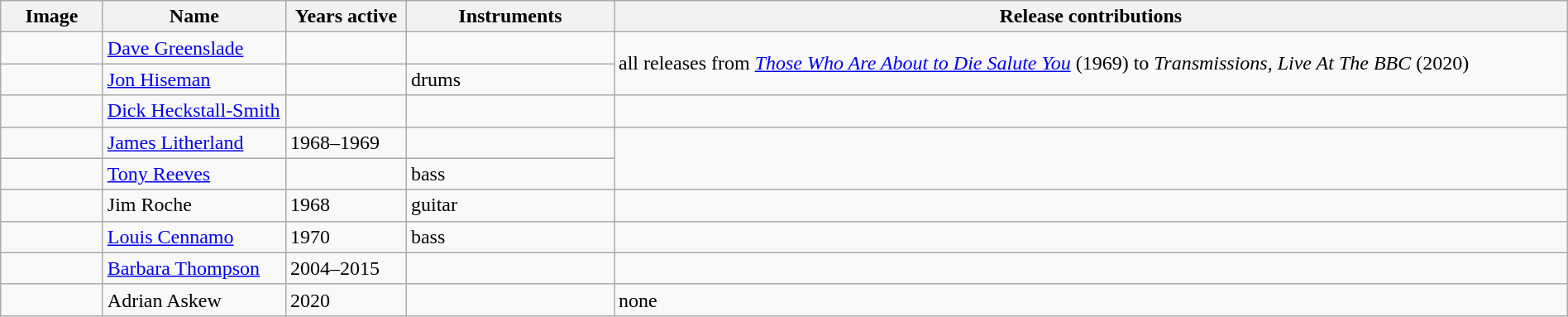<table class="wikitable" width="100%" border="1">
<tr>
<th width="75">Image</th>
<th width="140">Name</th>
<th width="90">Years active</th>
<th width="160">Instruments</th>
<th>Release contributions</th>
</tr>
<tr>
<td></td>
<td><a href='#'>Dave Greenslade</a></td>
<td></td>
<td></td>
<td rowspan="2">all releases from <em><a href='#'>Those Who Are About to Die Salute You</a></em> (1969) to <em>Transmissions, Live At The BBC</em> (2020)</td>
</tr>
<tr>
<td></td>
<td><a href='#'>Jon Hiseman</a></td>
<td></td>
<td>drums</td>
</tr>
<tr>
<td></td>
<td><a href='#'>Dick Heckstall-Smith</a></td>
<td></td>
<td></td>
<td></td>
</tr>
<tr>
<td></td>
<td><a href='#'>James Litherland</a></td>
<td>1968–1969</td>
<td></td>
<td rowspan="2"></td>
</tr>
<tr>
<td></td>
<td><a href='#'>Tony Reeves</a></td>
<td></td>
<td>bass</td>
</tr>
<tr>
<td></td>
<td>Jim Roche</td>
<td>1968</td>
<td>guitar</td>
<td></td>
</tr>
<tr>
<td></td>
<td><a href='#'>Louis Cennamo</a></td>
<td>1970</td>
<td>bass</td>
<td></td>
</tr>
<tr>
<td></td>
<td><a href='#'>Barbara Thompson</a></td>
<td>2004–2015 </td>
<td></td>
<td></td>
</tr>
<tr>
<td></td>
<td>Adrian Askew</td>
<td>2020</td>
<td></td>
<td>none</td>
</tr>
</table>
